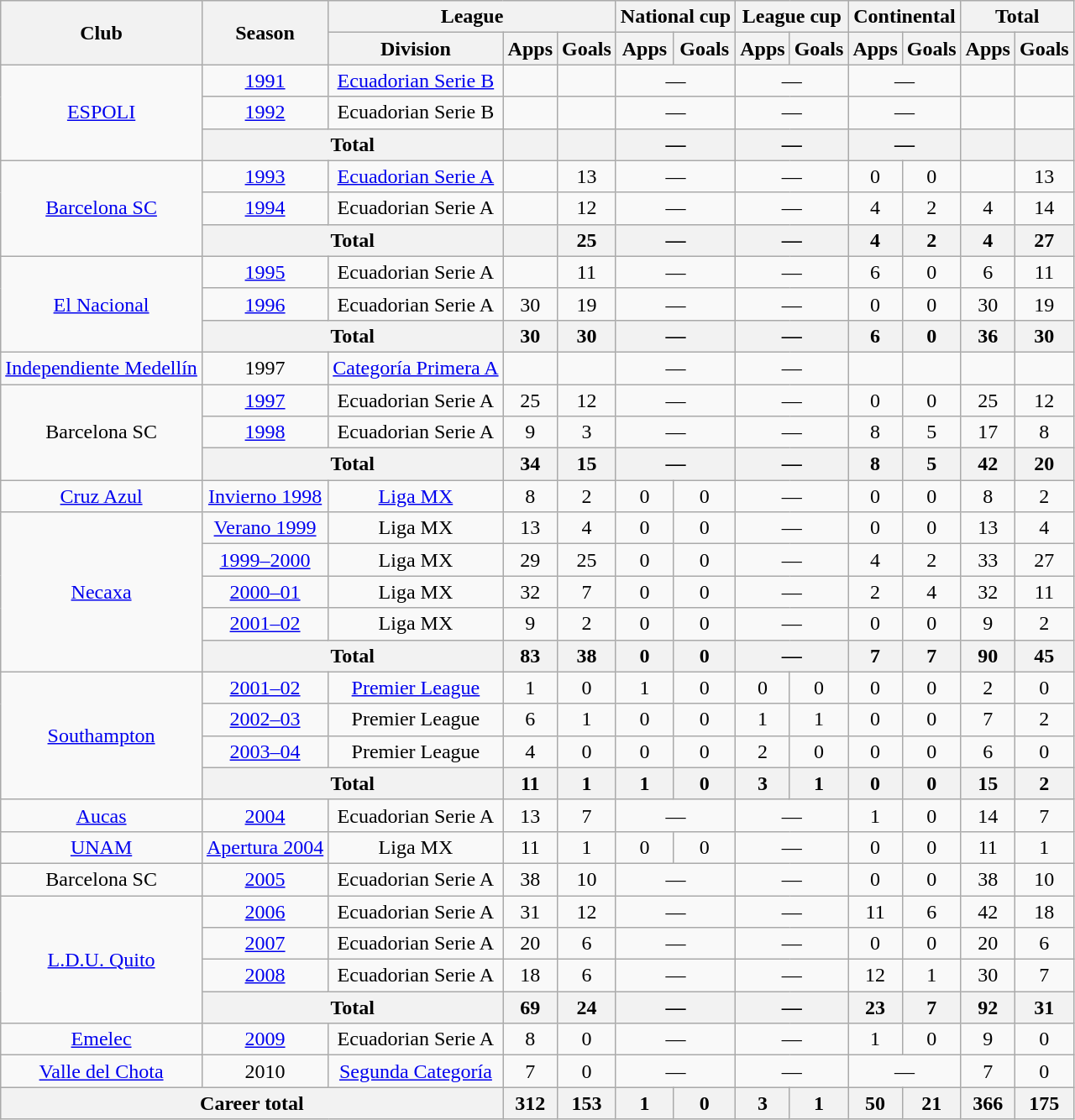<table class="wikitable" style="text-align:center">
<tr>
<th rowspan="2">Club</th>
<th rowspan="2">Season</th>
<th colspan="3">League</th>
<th colspan="2">National cup</th>
<th colspan="2">League cup</th>
<th colspan="2">Continental</th>
<th colspan="2">Total</th>
</tr>
<tr>
<th>Division</th>
<th>Apps</th>
<th>Goals</th>
<th>Apps</th>
<th>Goals</th>
<th>Apps</th>
<th>Goals</th>
<th>Apps</th>
<th>Goals</th>
<th>Apps</th>
<th>Goals</th>
</tr>
<tr>
<td rowspan="3"><a href='#'>ESPOLI</a></td>
<td><a href='#'>1991</a></td>
<td><a href='#'>Ecuadorian Serie B</a></td>
<td></td>
<td></td>
<td colspan="2">—</td>
<td colspan="2">—</td>
<td colspan="2">—</td>
<td></td>
<td></td>
</tr>
<tr>
<td><a href='#'>1992</a></td>
<td>Ecuadorian Serie B</td>
<td></td>
<td></td>
<td colspan="2">—</td>
<td colspan="2">—</td>
<td colspan="2">—</td>
<td></td>
<td></td>
</tr>
<tr>
<th colspan="2">Total</th>
<th></th>
<th></th>
<th colspan="2">—</th>
<th colspan=2>—</th>
<th colspan=2>—</th>
<th></th>
<th></th>
</tr>
<tr>
<td rowspan="3"><a href='#'>Barcelona SC</a></td>
<td><a href='#'>1993</a></td>
<td><a href='#'>Ecuadorian Serie A</a></td>
<td></td>
<td>13</td>
<td colspan="2">—</td>
<td colspan="2">—</td>
<td>0</td>
<td>0</td>
<td></td>
<td>13</td>
</tr>
<tr>
<td><a href='#'>1994</a></td>
<td>Ecuadorian Serie A</td>
<td></td>
<td>12</td>
<td colspan="2">—</td>
<td colspan="2">—</td>
<td>4</td>
<td>2</td>
<td>4</td>
<td>14</td>
</tr>
<tr>
<th colspan="2">Total</th>
<th></th>
<th>25</th>
<th colspan=2>—</th>
<th colspan=2>—</th>
<th>4</th>
<th>2</th>
<th>4</th>
<th>27</th>
</tr>
<tr>
<td rowspan="3"><a href='#'>El Nacional</a></td>
<td><a href='#'>1995</a></td>
<td>Ecuadorian Serie A</td>
<td></td>
<td>11</td>
<td colspan="2">—</td>
<td colspan="2">—</td>
<td>6</td>
<td>0</td>
<td>6</td>
<td>11</td>
</tr>
<tr>
<td><a href='#'>1996</a></td>
<td>Ecuadorian Serie A</td>
<td>30</td>
<td>19</td>
<td colspan="2">—</td>
<td colspan="2">—</td>
<td>0</td>
<td>0</td>
<td>30</td>
<td>19</td>
</tr>
<tr>
<th colspan="2">Total</th>
<th>30</th>
<th>30</th>
<th colspan=2>—</th>
<th colspan=2>—</th>
<th>6</th>
<th>0</th>
<th>36</th>
<th>30</th>
</tr>
<tr>
<td><a href='#'>Independiente Medellín</a></td>
<td>1997</td>
<td><a href='#'>Categoría Primera A</a></td>
<td></td>
<td></td>
<td colspan="2">—</td>
<td colspan="2">—</td>
<td></td>
<td></td>
<td></td>
<td></td>
</tr>
<tr>
<td rowspan="3">Barcelona SC</td>
<td><a href='#'>1997</a></td>
<td>Ecuadorian Serie A</td>
<td>25</td>
<td>12</td>
<td colspan="2">—</td>
<td colspan="2">—</td>
<td>0</td>
<td>0</td>
<td>25</td>
<td>12</td>
</tr>
<tr>
<td><a href='#'>1998</a></td>
<td>Ecuadorian Serie A</td>
<td>9</td>
<td>3</td>
<td colspan="2">—</td>
<td colspan="2">—</td>
<td>8</td>
<td>5</td>
<td>17</td>
<td>8</td>
</tr>
<tr>
<th colspan="2">Total</th>
<th>34</th>
<th>15</th>
<th colspan=2>—</th>
<th colspan=2>—</th>
<th>8</th>
<th>5</th>
<th>42</th>
<th>20</th>
</tr>
<tr>
<td><a href='#'>Cruz Azul</a></td>
<td><a href='#'>Invierno 1998</a></td>
<td><a href='#'>Liga MX</a></td>
<td>8</td>
<td>2</td>
<td>0</td>
<td>0</td>
<td colspan="2">—</td>
<td>0</td>
<td>0</td>
<td>8</td>
<td>2</td>
</tr>
<tr>
<td rowspan="5"><a href='#'>Necaxa</a></td>
<td><a href='#'>Verano 1999</a></td>
<td>Liga MX</td>
<td>13</td>
<td>4</td>
<td>0</td>
<td>0</td>
<td colspan="2">—</td>
<td>0</td>
<td>0</td>
<td>13</td>
<td>4</td>
</tr>
<tr>
<td><a href='#'>1999–2000</a></td>
<td>Liga MX</td>
<td>29</td>
<td>25</td>
<td>0</td>
<td>0</td>
<td colspan="2">—</td>
<td>4</td>
<td>2</td>
<td>33</td>
<td>27</td>
</tr>
<tr>
<td><a href='#'>2000–01</a></td>
<td>Liga MX</td>
<td>32</td>
<td>7</td>
<td>0</td>
<td>0</td>
<td colspan="2">—</td>
<td>2</td>
<td>4</td>
<td>32</td>
<td>11</td>
</tr>
<tr>
<td><a href='#'>2001–02</a></td>
<td>Liga MX</td>
<td>9</td>
<td>2</td>
<td>0</td>
<td>0</td>
<td colspan="2">—</td>
<td>0</td>
<td>0</td>
<td>9</td>
<td>2</td>
</tr>
<tr>
<th colspan="2">Total</th>
<th>83</th>
<th>38</th>
<th>0</th>
<th>0</th>
<th colspan=2>—</th>
<th>7</th>
<th>7</th>
<th>90</th>
<th>45</th>
</tr>
<tr>
<td rowspan="4"><a href='#'>Southampton</a></td>
<td><a href='#'>2001–02</a></td>
<td><a href='#'>Premier League</a></td>
<td>1</td>
<td>0</td>
<td>1</td>
<td>0</td>
<td>0</td>
<td>0</td>
<td>0</td>
<td>0</td>
<td>2</td>
<td>0</td>
</tr>
<tr>
<td><a href='#'>2002–03</a></td>
<td>Premier League</td>
<td>6</td>
<td>1</td>
<td>0</td>
<td>0</td>
<td>1</td>
<td>1</td>
<td>0</td>
<td>0</td>
<td>7</td>
<td>2</td>
</tr>
<tr>
<td><a href='#'>2003–04</a></td>
<td>Premier League</td>
<td>4</td>
<td>0</td>
<td>0</td>
<td>0</td>
<td>2</td>
<td>0</td>
<td>0</td>
<td>0</td>
<td>6</td>
<td>0</td>
</tr>
<tr>
<th colspan="2">Total</th>
<th>11</th>
<th>1</th>
<th>1</th>
<th>0</th>
<th>3</th>
<th>1</th>
<th>0</th>
<th>0</th>
<th>15</th>
<th>2</th>
</tr>
<tr>
<td><a href='#'>Aucas</a></td>
<td><a href='#'>2004</a></td>
<td>Ecuadorian Serie A</td>
<td>13</td>
<td>7</td>
<td colspan="2">—</td>
<td colspan="2">—</td>
<td>1</td>
<td>0</td>
<td>14</td>
<td>7</td>
</tr>
<tr>
<td><a href='#'>UNAM</a></td>
<td><a href='#'>Apertura 2004</a></td>
<td>Liga MX</td>
<td>11</td>
<td>1</td>
<td>0</td>
<td>0</td>
<td colspan="2">—</td>
<td>0</td>
<td>0</td>
<td>11</td>
<td>1</td>
</tr>
<tr>
<td>Barcelona SC</td>
<td><a href='#'>2005</a></td>
<td>Ecuadorian Serie A</td>
<td>38</td>
<td>10</td>
<td colspan="2">—</td>
<td colspan="2">—</td>
<td>0</td>
<td>0</td>
<td>38</td>
<td>10</td>
</tr>
<tr>
<td rowspan="4"><a href='#'>L.D.U. Quito</a></td>
<td><a href='#'>2006</a></td>
<td>Ecuadorian Serie A</td>
<td>31</td>
<td>12</td>
<td colspan="2">—</td>
<td colspan="2">—</td>
<td>11</td>
<td>6</td>
<td>42</td>
<td>18</td>
</tr>
<tr>
<td><a href='#'>2007</a></td>
<td>Ecuadorian Serie A</td>
<td>20</td>
<td>6</td>
<td colspan="2">—</td>
<td colspan="2">—</td>
<td>0</td>
<td>0</td>
<td>20</td>
<td>6</td>
</tr>
<tr>
<td><a href='#'>2008</a></td>
<td>Ecuadorian Serie A</td>
<td>18</td>
<td>6</td>
<td colspan="2">—</td>
<td colspan="2">—</td>
<td>12</td>
<td>1</td>
<td>30</td>
<td>7</td>
</tr>
<tr>
<th colspan="2">Total</th>
<th>69</th>
<th>24</th>
<th colspan=2>—</th>
<th colspan=2>—</th>
<th>23</th>
<th>7</th>
<th>92</th>
<th>31</th>
</tr>
<tr>
<td><a href='#'>Emelec</a></td>
<td><a href='#'>2009</a></td>
<td>Ecuadorian Serie A</td>
<td>8</td>
<td>0</td>
<td colspan="2">—</td>
<td colspan="2">—</td>
<td>1</td>
<td>0</td>
<td>9</td>
<td>0</td>
</tr>
<tr>
<td><a href='#'>Valle del Chota</a></td>
<td>2010</td>
<td><a href='#'>Segunda Categoría</a></td>
<td>7</td>
<td>0</td>
<td colspan="2">—</td>
<td colspan="2">—</td>
<td colspan="2">—</td>
<td>7</td>
<td>0</td>
</tr>
<tr>
<th colspan="3">Career total</th>
<th>312</th>
<th>153</th>
<th>1</th>
<th>0</th>
<th>3</th>
<th>1</th>
<th>50</th>
<th>21</th>
<th>366</th>
<th>175</th>
</tr>
</table>
